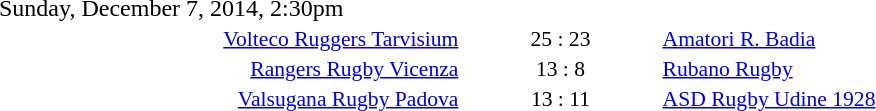<table style="width:70%;" cellspacing="1">
<tr>
<th width=35%></th>
<th width=15%></th>
<th></th>
</tr>
<tr>
<td>Sunday, December 7, 2014, 2:30pm</td>
</tr>
<tr style=font-size:90%>
<td align=right><a href='#'>Volteco Ruggers Tarvisium</a></td>
<td align=center>25 : 23</td>
<td><a href='#'>Amatori R. Badia</a></td>
</tr>
<tr style=font-size:90%>
<td align=right><a href='#'>Rangers Rugby Vicenza</a></td>
<td align=center>13 : 8</td>
<td><a href='#'>Rubano Rugby</a></td>
</tr>
<tr style=font-size:90%>
<td align=right><a href='#'>Valsugana Rugby Padova</a></td>
<td align=center>13 : 11</td>
<td><a href='#'>ASD Rugby Udine 1928</a></td>
</tr>
</table>
